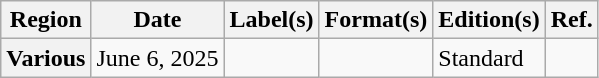<table class="wikitable plainrowheaders">
<tr>
<th scope="col">Region</th>
<th scope="col">Date</th>
<th scope="col">Label(s)</th>
<th scope="col">Format(s)</th>
<th scope="col">Edition(s)</th>
<th scope="col">Ref.</th>
</tr>
<tr>
<th scope="row">Various</th>
<td>June 6, 2025</td>
<td></td>
<td></td>
<td>Standard</td>
<td style="text-align: center"></td>
</tr>
</table>
